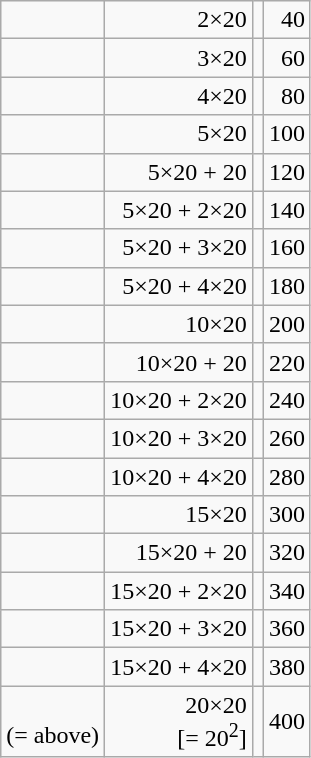<table class=wikitable style="text-align:right;">
<tr>
<td align=left></td>
<td>2×20</td>
<td></td>
<td>40</td>
</tr>
<tr>
<td align=left></td>
<td>3×20</td>
<td></td>
<td>60</td>
</tr>
<tr>
<td align=left></td>
<td>4×20</td>
<td></td>
<td>80</td>
</tr>
<tr>
<td align=left></td>
<td>5×20</td>
<td></td>
<td>100</td>
</tr>
<tr>
<td align=left></td>
<td>5×20 + 20</td>
<td></td>
<td>120</td>
</tr>
<tr>
<td align=left></td>
<td>5×20 + 2×20</td>
<td></td>
<td>140</td>
</tr>
<tr>
<td align=left></td>
<td>5×20 + 3×20</td>
<td></td>
<td>160</td>
</tr>
<tr>
<td align=left></td>
<td>5×20 + 4×20</td>
<td></td>
<td>180</td>
</tr>
<tr>
<td align=left></td>
<td>10×20</td>
<td></td>
<td>200</td>
</tr>
<tr>
<td align=left></td>
<td>10×20 + 20</td>
<td></td>
<td>220</td>
</tr>
<tr>
<td align=left></td>
<td>10×20 + 2×20</td>
<td></td>
<td>240</td>
</tr>
<tr>
<td align=left></td>
<td>10×20 + 3×20</td>
<td></td>
<td>260</td>
</tr>
<tr>
<td align=left></td>
<td>10×20 + 4×20</td>
<td></td>
<td>280</td>
</tr>
<tr>
<td align=left></td>
<td>15×20</td>
<td></td>
<td>300</td>
</tr>
<tr>
<td align=left></td>
<td>15×20 + 20</td>
<td></td>
<td>320</td>
</tr>
<tr>
<td align=left></td>
<td>15×20 + 2×20</td>
<td></td>
<td>340</td>
</tr>
<tr>
<td align=left></td>
<td>15×20 + 3×20</td>
<td></td>
<td>360</td>
</tr>
<tr>
<td align=left></td>
<td>15×20 + 4×20</td>
<td></td>
<td>380</td>
</tr>
<tr>
<td align=left> <br>(=  above)</td>
<td>20×20 <br>[= 20<sup>2</sup>]</td>
<td></td>
<td>400</td>
</tr>
</table>
